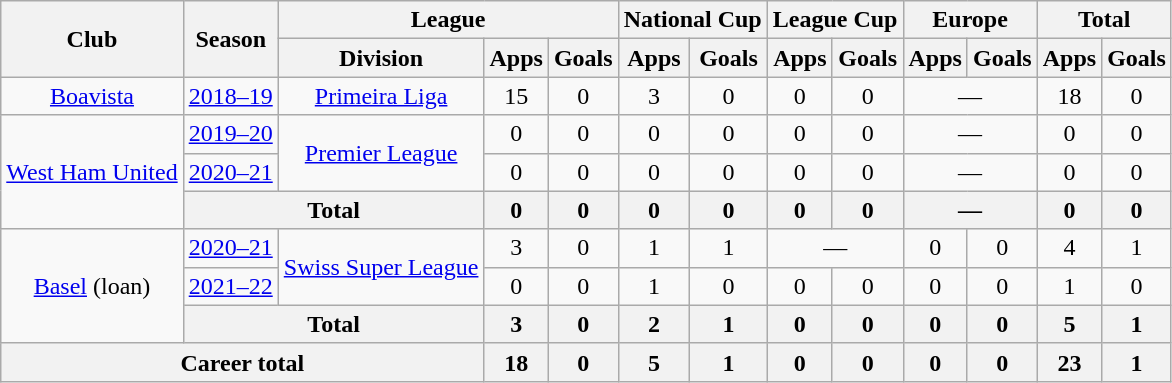<table class=wikitable style=text-align:center>
<tr>
<th rowspan=2>Club</th>
<th rowspan=2>Season</th>
<th colspan=3>League</th>
<th colspan=2>National Cup</th>
<th colspan=2>League Cup</th>
<th colspan=2>Europe</th>
<th colspan=2>Total</th>
</tr>
<tr>
<th>Division</th>
<th>Apps</th>
<th>Goals</th>
<th>Apps</th>
<th>Goals</th>
<th>Apps</th>
<th>Goals</th>
<th>Apps</th>
<th>Goals</th>
<th>Apps</th>
<th>Goals</th>
</tr>
<tr>
<td><a href='#'>Boavista</a></td>
<td><a href='#'>2018–19</a></td>
<td><a href='#'>Primeira Liga</a></td>
<td>15</td>
<td>0</td>
<td>3</td>
<td>0</td>
<td>0</td>
<td>0</td>
<td colspan=2>—</td>
<td>18</td>
<td>0</td>
</tr>
<tr>
<td rowspan=3><a href='#'>West Ham United</a></td>
<td><a href='#'>2019–20</a></td>
<td rowspan=2><a href='#'>Premier League</a></td>
<td>0</td>
<td>0</td>
<td>0</td>
<td>0</td>
<td>0</td>
<td>0</td>
<td colspan=2>—</td>
<td>0</td>
<td>0</td>
</tr>
<tr>
<td><a href='#'>2020–21</a></td>
<td>0</td>
<td>0</td>
<td>0</td>
<td>0</td>
<td>0</td>
<td>0</td>
<td colspan=2>—</td>
<td>0</td>
<td>0</td>
</tr>
<tr>
<th colspan=2>Total</th>
<th>0</th>
<th>0</th>
<th>0</th>
<th>0</th>
<th>0</th>
<th>0</th>
<th colspan=2>—</th>
<th>0</th>
<th>0</th>
</tr>
<tr>
<td rowspan=3><a href='#'>Basel</a> (loan)</td>
<td><a href='#'>2020–21</a></td>
<td rowspan=2><a href='#'>Swiss Super League</a></td>
<td>3</td>
<td>0</td>
<td>1</td>
<td>1</td>
<td colspan=2>—</td>
<td>0</td>
<td>0</td>
<td>4</td>
<td>1</td>
</tr>
<tr>
<td><a href='#'>2021–22</a></td>
<td>0</td>
<td>0</td>
<td>1</td>
<td>0</td>
<td>0</td>
<td>0</td>
<td>0</td>
<td>0</td>
<td>1</td>
<td>0</td>
</tr>
<tr>
<th colspan=2>Total</th>
<th>3</th>
<th>0</th>
<th>2</th>
<th>1</th>
<th>0</th>
<th>0</th>
<th>0</th>
<th>0</th>
<th>5</th>
<th>1</th>
</tr>
<tr>
<th colspan=3>Career total</th>
<th>18</th>
<th>0</th>
<th>5</th>
<th>1</th>
<th>0</th>
<th>0</th>
<th>0</th>
<th>0</th>
<th>23</th>
<th>1</th>
</tr>
</table>
